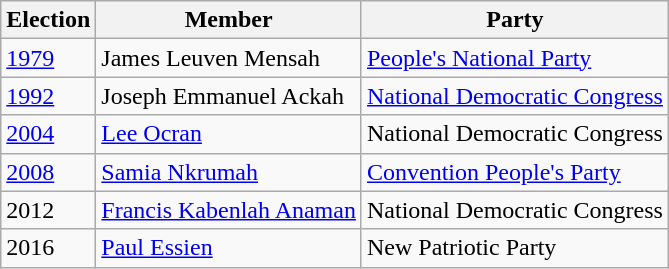<table class="wikitable">
<tr>
<th>Election</th>
<th>Member</th>
<th>Party</th>
</tr>
<tr>
<td><a href='#'>1979</a></td>
<td>James Leuven Mensah</td>
<td><a href='#'>People's National Party</a></td>
</tr>
<tr>
<td><a href='#'>1992</a></td>
<td>Joseph Emmanuel Ackah</td>
<td><a href='#'>National Democratic Congress</a></td>
</tr>
<tr>
<td><a href='#'>2004</a></td>
<td><a href='#'>Lee Ocran</a></td>
<td>National Democratic Congress</td>
</tr>
<tr>
<td><a href='#'>2008</a></td>
<td><a href='#'>Samia Nkrumah</a></td>
<td><a href='#'>Convention People's Party</a></td>
</tr>
<tr>
<td>2012</td>
<td><a href='#'>Francis Kabenlah Anaman</a></td>
<td>National Democratic Congress</td>
</tr>
<tr>
<td>2016</td>
<td><a href='#'>Paul Essien</a></td>
<td>New Patriotic Party</td>
</tr>
</table>
